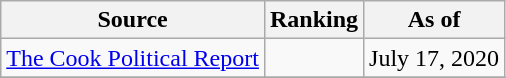<table class="wikitable" style="text-align:center">
<tr>
<th>Source</th>
<th>Ranking</th>
<th>As of</th>
</tr>
<tr>
<td align=left><a href='#'>The Cook Political Report</a></td>
<td></td>
<td>July 17, 2020</td>
</tr>
<tr>
</tr>
</table>
